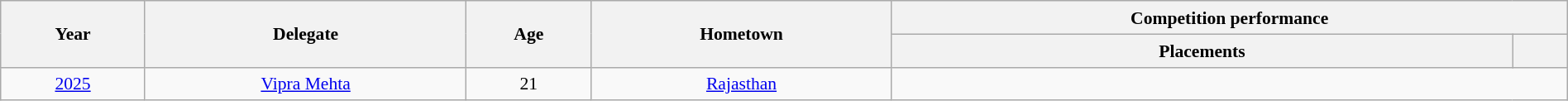<table class="wikitable" style="text-align:center; line-height:20px; font-size:90%; width:100%;">
<tr>
<th rowspan="2">Year</th>
<th rowspan="2">Delegate</th>
<th rowspan="2">Age</th>
<th rowspan="2">Hometown</th>
<th colspan="2">Competition performance</th>
</tr>
<tr>
<th>Placements</th>
<th></th>
</tr>
<tr>
<td><a href='#'>2025</a></td>
<td><a href='#'>Vipra Mehta</a></td>
<td>21</td>
<td><a href='#'>Rajasthan</a></td>
<td colspan=2></td>
</tr>
</table>
